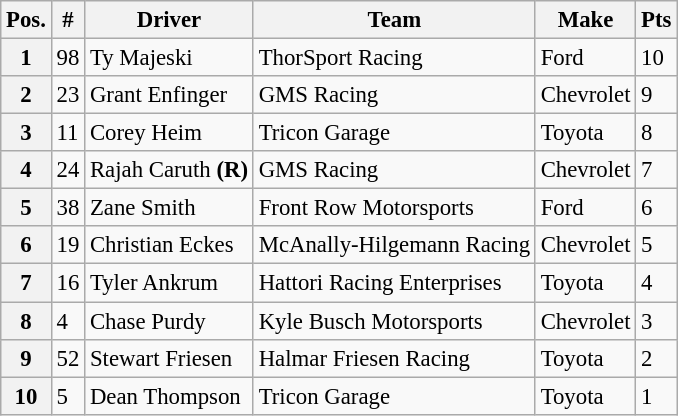<table class="wikitable" style="font-size:95%">
<tr>
<th>Pos.</th>
<th>#</th>
<th>Driver</th>
<th>Team</th>
<th>Make</th>
<th>Pts</th>
</tr>
<tr>
<th>1</th>
<td>98</td>
<td>Ty Majeski</td>
<td>ThorSport Racing</td>
<td>Ford</td>
<td>10</td>
</tr>
<tr>
<th>2</th>
<td>23</td>
<td>Grant Enfinger</td>
<td>GMS Racing</td>
<td>Chevrolet</td>
<td>9</td>
</tr>
<tr>
<th>3</th>
<td>11</td>
<td>Corey Heim</td>
<td>Tricon Garage</td>
<td>Toyota</td>
<td>8</td>
</tr>
<tr>
<th>4</th>
<td>24</td>
<td>Rajah Caruth <strong>(R)</strong></td>
<td>GMS Racing</td>
<td>Chevrolet</td>
<td>7</td>
</tr>
<tr>
<th>5</th>
<td>38</td>
<td>Zane Smith</td>
<td>Front Row Motorsports</td>
<td>Ford</td>
<td>6</td>
</tr>
<tr>
<th>6</th>
<td>19</td>
<td>Christian Eckes</td>
<td>McAnally-Hilgemann Racing</td>
<td>Chevrolet</td>
<td>5</td>
</tr>
<tr>
<th>7</th>
<td>16</td>
<td>Tyler Ankrum</td>
<td>Hattori Racing Enterprises</td>
<td>Toyota</td>
<td>4</td>
</tr>
<tr>
<th>8</th>
<td>4</td>
<td>Chase Purdy</td>
<td>Kyle Busch Motorsports</td>
<td>Chevrolet</td>
<td>3</td>
</tr>
<tr>
<th>9</th>
<td>52</td>
<td>Stewart Friesen</td>
<td>Halmar Friesen Racing</td>
<td>Toyota</td>
<td>2</td>
</tr>
<tr>
<th>10</th>
<td>5</td>
<td>Dean Thompson</td>
<td>Tricon Garage</td>
<td>Toyota</td>
<td>1</td>
</tr>
</table>
